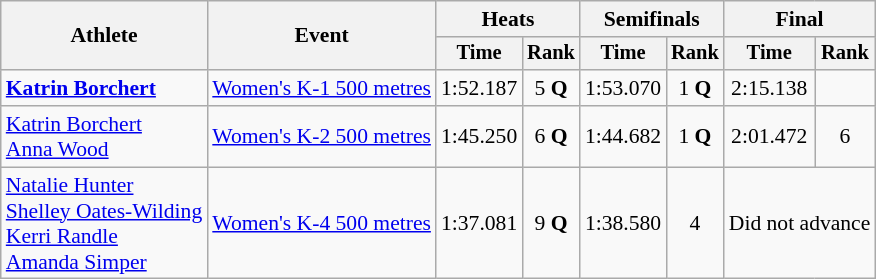<table class="wikitable" style="font-size:90%">
<tr>
<th rowspan=2>Athlete</th>
<th rowspan=2>Event</th>
<th colspan=2>Heats</th>
<th colspan=2>Semifinals</th>
<th colspan=2>Final</th>
</tr>
<tr style="font-size:95%">
<th>Time</th>
<th>Rank</th>
<th>Time</th>
<th>Rank</th>
<th>Time</th>
<th>Rank</th>
</tr>
<tr>
<td align=left><strong><a href='#'>Katrin Borchert</a></strong></td>
<td align=left><a href='#'>Women's K-1 500 metres</a></td>
<td align=center>1:52.187</td>
<td align=center>5 <strong>Q</strong></td>
<td align=center>1:53.070</td>
<td align=center>1 <strong>Q</strong></td>
<td align=center>2:15.138</td>
<td align=center></td>
</tr>
<tr>
<td align=left><a href='#'>Katrin Borchert</a><br> <a href='#'>Anna Wood</a></td>
<td align=left><a href='#'>Women's K-2 500 metres</a></td>
<td align=center>1:45.250</td>
<td align=center>6 <strong>Q</strong></td>
<td align=center>1:44.682</td>
<td align=center>1 <strong>Q</strong></td>
<td align=center>2:01.472</td>
<td align=center>6</td>
</tr>
<tr>
<td align=left><a href='#'>Natalie Hunter</a><br> <a href='#'>Shelley Oates-Wilding</a><br> <a href='#'>Kerri Randle</a><br> <a href='#'>Amanda Simper</a></td>
<td align=left><a href='#'>Women's K-4 500 metres</a></td>
<td align=center>1:37.081</td>
<td align=center>9 <strong>Q</strong></td>
<td align=center>1:38.580</td>
<td align=center>4</td>
<td align=center colspan=2>Did not advance</td>
</tr>
</table>
